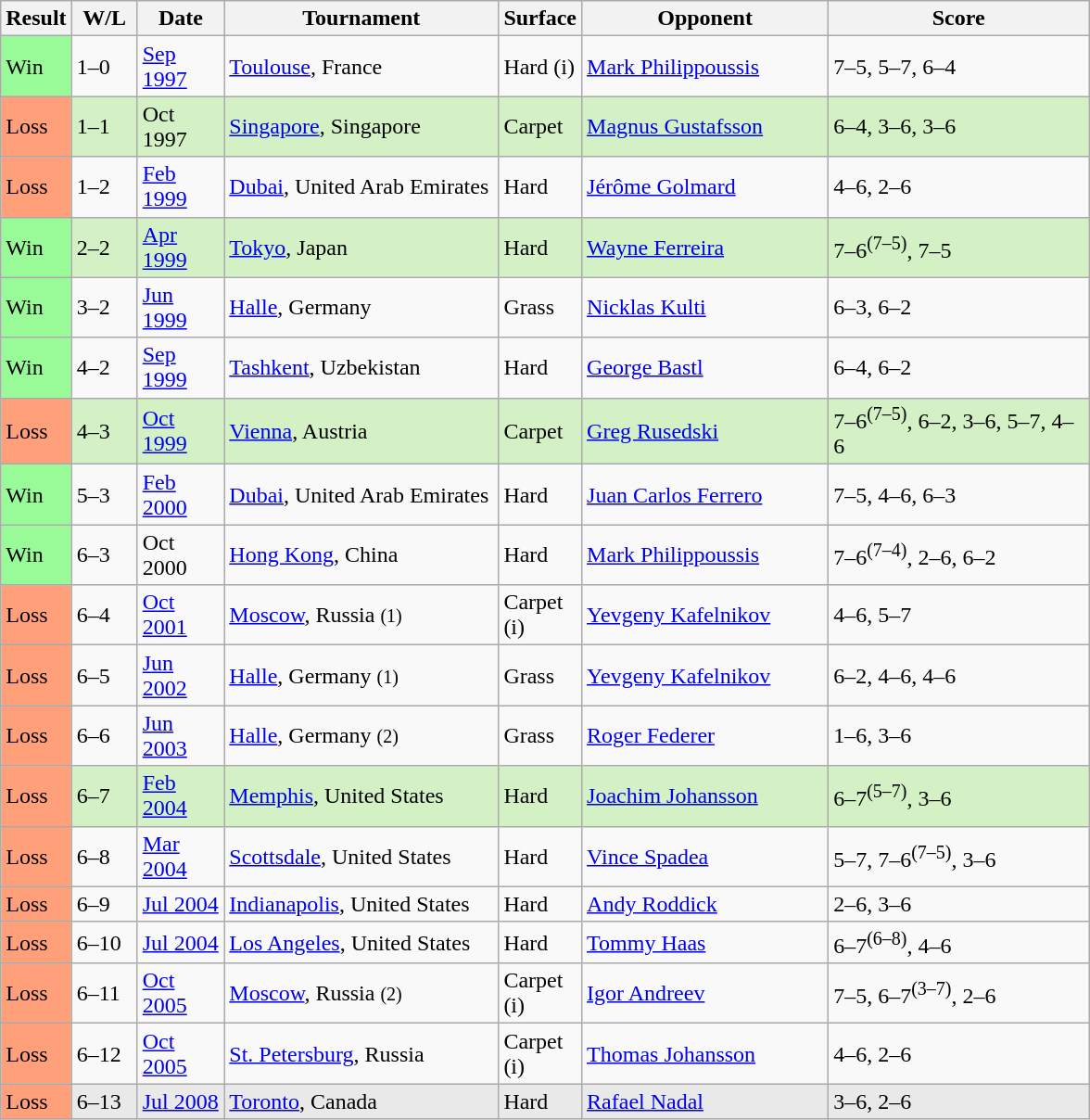<table class="sortable wikitable">
<tr>
<th style="width:40px">Result</th>
<th style="width:40px" class="unsortable">W/L</th>
<th style="width:55px">Date</th>
<th style="width:190px">Tournament</th>
<th style="width:50px">Surface</th>
<th style="width:170px">Opponent</th>
<th style="width:180px" class="unsortable">Score</th>
</tr>
<tr>
<td style="background:#98fb98;">Win</td>
<td>1–0</td>
<td><a href='#'>Sep 1997</a></td>
<td><a href='#'>Toulouse</a>, France</td>
<td>Hard (i)</td>
<td> <a href='#'>Mark Philippoussis</a></td>
<td>7–5, 5–7, 6–4</td>
</tr>
<tr style="background:#d4f1c5;">
<td style="background:#ffa07a;">Loss</td>
<td>1–1</td>
<td>Oct 1997</td>
<td><a href='#'>Singapore</a>, Singapore</td>
<td>Carpet</td>
<td> <a href='#'>Magnus Gustafsson</a></td>
<td>6–4, 3–6, 3–6</td>
</tr>
<tr>
<td style="background:#ffa07a;">Loss</td>
<td>1–2</td>
<td><a href='#'>Feb 1999</a></td>
<td><a href='#'>Dubai</a>, United Arab Emirates</td>
<td>Hard</td>
<td> <a href='#'>Jérôme Golmard</a></td>
<td>4–6, 2–6</td>
</tr>
<tr style="background:#d4f1c5;">
<td style="background:#98fb98;">Win</td>
<td>2–2</td>
<td><a href='#'>Apr 1999</a></td>
<td><a href='#'>Tokyo</a>, Japan</td>
<td>Hard</td>
<td> <a href='#'>Wayne Ferreira</a></td>
<td>7–6<sup>(7–5)</sup>, 7–5</td>
</tr>
<tr>
<td style="background:#98fb98;">Win</td>
<td>3–2</td>
<td><a href='#'>Jun 1999</a></td>
<td><a href='#'>Halle</a>, Germany</td>
<td>Grass</td>
<td> <a href='#'>Nicklas Kulti</a></td>
<td>6–3, 6–2</td>
</tr>
<tr>
<td style="background:#98fb98;">Win</td>
<td>4–2</td>
<td><a href='#'>Sep 1999</a></td>
<td><a href='#'>Tashkent</a>, Uzbekistan</td>
<td>Hard</td>
<td> <a href='#'>George Bastl</a></td>
<td>6–4, 6–2</td>
</tr>
<tr style="background:#d4f1c5;">
<td style="background:#ffa07a;">Loss</td>
<td>4–3</td>
<td><a href='#'>Oct 1999</a></td>
<td><a href='#'>Vienna</a>, Austria</td>
<td>Carpet</td>
<td> <a href='#'>Greg Rusedski</a></td>
<td>7–6<sup>(7–5)</sup>, 6–2, 3–6, 5–7, 4–6</td>
</tr>
<tr>
<td style="background:#98fb98;">Win</td>
<td>5–3</td>
<td><a href='#'>Feb 2000</a></td>
<td><a href='#'>Dubai</a>, United Arab Emirates</td>
<td>Hard</td>
<td> <a href='#'>Juan Carlos Ferrero</a></td>
<td>7–5, 4–6, 6–3</td>
</tr>
<tr>
<td style="background:#98fb98;">Win</td>
<td>6–3</td>
<td>Oct 2000</td>
<td><a href='#'>Hong Kong</a>, China</td>
<td>Hard</td>
<td> <a href='#'>Mark Philippoussis</a></td>
<td>7–6<sup>(7–4)</sup>, 2–6, 6–2</td>
</tr>
<tr>
<td style="background:#ffa07a;">Loss</td>
<td>6–4</td>
<td><a href='#'>Oct 2001</a></td>
<td><a href='#'>Moscow</a>, Russia <small>(1)</small></td>
<td>Carpet (i)</td>
<td> <a href='#'>Yevgeny Kafelnikov</a></td>
<td>4–6, 5–7</td>
</tr>
<tr>
<td style="background:#ffa07a;">Loss</td>
<td>6–5</td>
<td><a href='#'>Jun 2002</a></td>
<td><a href='#'>Halle</a>, Germany <small>(1)</small></td>
<td>Grass</td>
<td> <a href='#'>Yevgeny Kafelnikov</a></td>
<td>6–2, 4–6, 4–6</td>
</tr>
<tr>
<td style="background:#ffa07a;">Loss</td>
<td>6–6</td>
<td><a href='#'>Jun 2003</a></td>
<td><a href='#'>Halle</a>, Germany <small>(2)</small></td>
<td>Grass</td>
<td> <a href='#'>Roger Federer</a></td>
<td>1–6, 3–6</td>
</tr>
<tr style="background:#d4f1c5;">
<td style="background:#ffa07a;">Loss</td>
<td>6–7</td>
<td><a href='#'>Feb 2004</a></td>
<td><a href='#'>Memphis</a>, United States</td>
<td>Hard</td>
<td> <a href='#'>Joachim Johansson</a></td>
<td>6–7<sup>(5–7)</sup>, 3–6</td>
</tr>
<tr>
<td style="background:#ffa07a;">Loss</td>
<td>6–8</td>
<td><a href='#'>Mar 2004</a></td>
<td><a href='#'>Scottsdale</a>, United States</td>
<td>Hard</td>
<td> <a href='#'>Vince Spadea</a></td>
<td>5–7, 7–6<sup>(7–5)</sup>, 3–6</td>
</tr>
<tr>
<td style="background:#ffa07a;">Loss</td>
<td>6–9</td>
<td><a href='#'>Jul 2004</a></td>
<td><a href='#'>Indianapolis</a>, United States</td>
<td>Hard</td>
<td> <a href='#'>Andy Roddick</a></td>
<td>2–6, 3–6</td>
</tr>
<tr>
<td style="background:#ffa07a;">Loss</td>
<td>6–10</td>
<td><a href='#'>Jul 2004</a></td>
<td><a href='#'>Los Angeles</a>, United States</td>
<td>Hard</td>
<td> <a href='#'>Tommy Haas</a></td>
<td>6–7<sup>(6–8)</sup>, 4–6</td>
</tr>
<tr>
<td style="background:#ffa07a;">Loss</td>
<td>6–11</td>
<td><a href='#'>Oct 2005</a></td>
<td><a href='#'>Moscow</a>, Russia <small>(2)</small></td>
<td>Carpet (i)</td>
<td> <a href='#'>Igor Andreev</a></td>
<td>7–5, 6–7<sup>(3–7)</sup>, 2–6</td>
</tr>
<tr>
<td style="background:#ffa07a;">Loss</td>
<td>6–12</td>
<td><a href='#'>Oct 2005</a></td>
<td><a href='#'>St. Petersburg</a>, Russia</td>
<td>Carpet (i)</td>
<td> <a href='#'>Thomas Johansson</a></td>
<td>4–6, 2–6</td>
</tr>
<tr style="background:#e9e9e9;">
<td style="background:#ffa07a;">Loss</td>
<td>6–13</td>
<td><a href='#'>Jul 2008</a></td>
<td><a href='#'>Toronto</a>, Canada</td>
<td>Hard</td>
<td> <a href='#'>Rafael Nadal</a></td>
<td>3–6, 2–6</td>
</tr>
</table>
